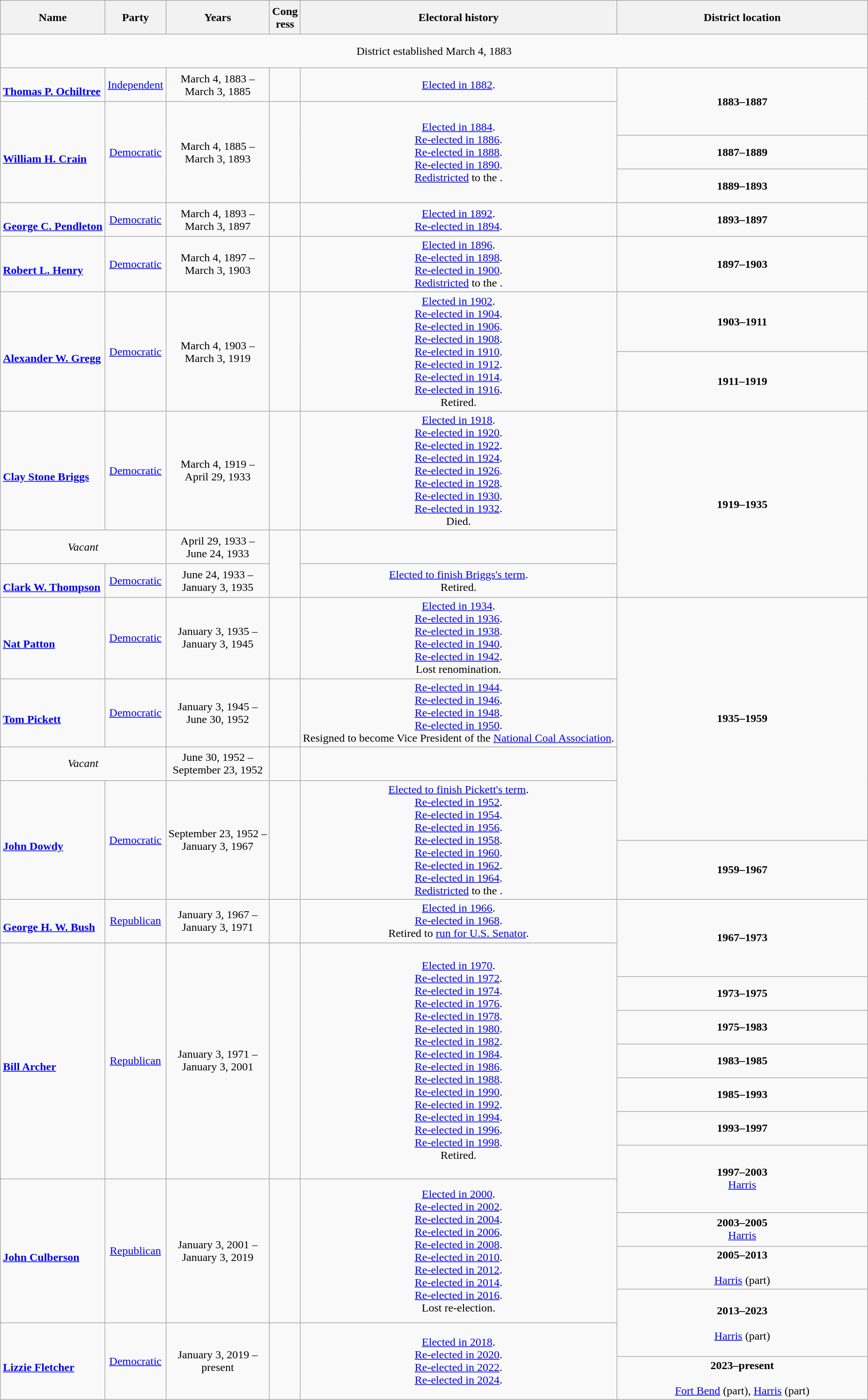<table class=wikitable style="text-align:center">
<tr style="height:3em">
<th>Name</th>
<th>Party</th>
<th>Years</th>
<th>Cong<br>ress</th>
<th>Electoral history</th>
<th width=350px>District location</th>
</tr>
<tr style="height:3em">
<td colspan=6>District established March 4, 1883</td>
</tr>
<tr style="height:3em">
<td align=left><br><strong><a href='#'>Thomas P. Ochiltree</a></strong><br></td>
<td><a href='#'>Independent</a></td>
<td nowrap>March 4, 1883 –<br>March 3, 1885</td>
<td></td>
<td><a href='#'>Elected in 1882</a>.<br></td>
<td rowspan=2><strong>1883–1887</strong><br></td>
</tr>
<tr style="height:3em">
<td rowspan=3 align=left><br><strong><a href='#'>William H. Crain</a></strong><br></td>
<td rowspan=3 ><a href='#'>Democratic</a></td>
<td rowspan=3 nowrap>March 4, 1885 –<br>March 3, 1893</td>
<td rowspan=3></td>
<td rowspan=3><a href='#'>Elected in 1884</a>.<br><a href='#'>Re-elected in 1886</a>.<br><a href='#'>Re-elected in 1888</a>.<br><a href='#'>Re-elected in 1890</a>.<br><a href='#'>Redistricted</a> to the .</td>
</tr>
<tr style="height:3em">
<td><strong>1887–1889</strong><br></td>
</tr>
<tr style="height:3em">
<td><strong>1889–1893</strong><br></td>
</tr>
<tr style="height:3em">
<td align=left><br><strong><a href='#'>George C. Pendleton</a></strong><br></td>
<td><a href='#'>Democratic</a></td>
<td nowrap>March 4, 1893 –<br>March 3, 1897</td>
<td></td>
<td><a href='#'>Elected in 1892</a>.<br><a href='#'>Re-elected in 1894</a>.<br></td>
<td><strong>1893–1897</strong><br></td>
</tr>
<tr style="height:3em">
<td align=left><br><strong><a href='#'>Robert L. Henry</a></strong><br></td>
<td><a href='#'>Democratic</a></td>
<td nowrap>March 4, 1897 –<br>March 3, 1903</td>
<td></td>
<td><a href='#'>Elected in 1896</a>.<br><a href='#'>Re-elected in 1898</a>.<br><a href='#'>Re-elected in 1900</a>.<br><a href='#'>Redistricted</a> to the .</td>
<td><strong>1897–1903</strong><br></td>
</tr>
<tr style="height:3em">
<td rowspan=2 align=left><br><strong><a href='#'>Alexander W. Gregg</a></strong><br></td>
<td rowspan=2 ><a href='#'>Democratic</a></td>
<td rowspan=2 nowrap>March 4, 1903 –<br>March 3, 1919</td>
<td rowspan=2></td>
<td rowspan=2><a href='#'>Elected in 1902</a>.<br><a href='#'>Re-elected in 1904</a>.<br><a href='#'>Re-elected in 1906</a>.<br><a href='#'>Re-elected in 1908</a>.<br><a href='#'>Re-elected in 1910</a>.<br><a href='#'>Re-elected in 1912</a>.<br><a href='#'>Re-elected in 1914</a>.<br><a href='#'>Re-elected in 1916</a>.<br>Retired.</td>
<td><strong>1903–1911</strong><br></td>
</tr>
<tr style="height:3em">
<td><strong>1911–1919</strong><br></td>
</tr>
<tr style="height:3em">
<td align=left><br><strong><a href='#'>Clay Stone Briggs</a></strong><br></td>
<td><a href='#'>Democratic</a></td>
<td nowrap>March 4, 1919 –<br>April 29, 1933</td>
<td></td>
<td><a href='#'>Elected in 1918</a>.<br><a href='#'>Re-elected in 1920</a>.<br><a href='#'>Re-elected in 1922</a>.<br><a href='#'>Re-elected in 1924</a>.<br><a href='#'>Re-elected in 1926</a>.<br><a href='#'>Re-elected in 1928</a>.<br><a href='#'>Re-elected in 1930</a>.<br><a href='#'>Re-elected in 1932</a>.<br>Died.</td>
<td rowspan=3><strong>1919–1935</strong><br></td>
</tr>
<tr style="height:3em">
<td colspan=2><em>Vacant</em></td>
<td nowrap>April 29, 1933 –<br>June 24, 1933</td>
<td rowspan=2></td>
<td></td>
</tr>
<tr style="height:3em">
<td align=left><br><strong><a href='#'>Clark W. Thompson</a></strong><br></td>
<td><a href='#'>Democratic</a></td>
<td nowrap>June 24, 1933 –<br>January 3, 1935</td>
<td><a href='#'>Elected to finish Briggs's term</a>.<br>Retired.</td>
</tr>
<tr style="height:3em">
<td align=left><br><strong><a href='#'>Nat Patton</a></strong><br></td>
<td><a href='#'>Democratic</a></td>
<td nowrap>January 3, 1935 –<br>January 3, 1945</td>
<td></td>
<td><a href='#'>Elected in 1934</a>.<br><a href='#'>Re-elected in 1936</a>.<br><a href='#'>Re-elected in 1938</a>.<br><a href='#'>Re-elected in 1940</a>.<br><a href='#'>Re-elected in 1942</a>.<br>Lost renomination.</td>
<td rowspan=4><strong>1935–1959</strong><br></td>
</tr>
<tr style="height:3em">
<td align=left><br><strong><a href='#'>Tom Pickett</a></strong><br></td>
<td><a href='#'>Democratic</a></td>
<td nowrap>January 3, 1945 –<br>June 30, 1952</td>
<td></td>
<td><a href='#'>Re-elected in 1944</a>.<br><a href='#'>Re-elected in 1946</a>.<br><a href='#'>Re-elected in 1948</a>.<br><a href='#'>Re-elected in 1950</a>.<br>Resigned to become Vice President of the <a href='#'>National Coal Association</a>.</td>
</tr>
<tr style="height:3em">
<td colspan=2><em>Vacant</em></td>
<td nowrap>June 30, 1952 –<br>September 23, 1952</td>
<td></td>
<td></td>
</tr>
<tr style="height:3em">
<td rowspan=2 align=left><br><strong><a href='#'>John Dowdy</a></strong><br></td>
<td rowspan=2 ><a href='#'>Democratic</a></td>
<td rowspan=2 nowrap>September 23, 1952 –<br>January 3, 1967</td>
<td rowspan=2></td>
<td rowspan=2><a href='#'>Elected to finish Pickett's term</a>.<br><a href='#'>Re-elected in 1952</a>.<br><a href='#'>Re-elected in 1954</a>.<br><a href='#'>Re-elected in 1956</a>.<br><a href='#'>Re-elected in 1958</a>.<br><a href='#'>Re-elected in 1960</a>.<br><a href='#'>Re-elected in 1962</a>.<br><a href='#'>Re-elected in 1964</a>.<br><a href='#'>Redistricted</a> to the .</td>
</tr>
<tr style="height:3em">
<td><strong>1959–1967</strong><br></td>
</tr>
<tr style="height:3em">
<td align=left><br><strong><a href='#'>George H. W. Bush</a></strong><br></td>
<td><a href='#'>Republican</a></td>
<td nowrap>January 3, 1967 –<br>January 3, 1971</td>
<td></td>
<td><a href='#'>Elected in 1966</a>.<br><a href='#'>Re-elected in 1968</a>.<br>Retired to <a href='#'>run for U.S. Senator</a>.</td>
<td rowspan=2><strong>1967–1973</strong><br></td>
</tr>
<tr style="height:3em">
<td rowspan=7 align=left><br><strong><a href='#'>Bill Archer</a></strong><br></td>
<td rowspan=7 ><a href='#'>Republican</a></td>
<td rowspan=7 nowrap>January 3, 1971 –<br>January 3, 2001</td>
<td rowspan=7></td>
<td rowspan=7><a href='#'>Elected in 1970</a>.<br><a href='#'>Re-elected in 1972</a>.<br><a href='#'>Re-elected in 1974</a>.<br><a href='#'>Re-elected in 1976</a>.<br><a href='#'>Re-elected in 1978</a>.<br><a href='#'>Re-elected in 1980</a>.<br><a href='#'>Re-elected in 1982</a>.<br><a href='#'>Re-elected in 1984</a>.<br><a href='#'>Re-elected in 1986</a>.<br><a href='#'>Re-elected in 1988</a>.<br><a href='#'>Re-elected in 1990</a>.<br><a href='#'>Re-elected in 1992</a>.<br><a href='#'>Re-elected in 1994</a>.<br><a href='#'>Re-elected in 1996</a>.<br><a href='#'>Re-elected in 1998</a>.<br>Retired.</td>
</tr>
<tr style="height:3em">
<td><strong>1973–1975</strong><br></td>
</tr>
<tr style="height:3em">
<td><strong>1975–1983</strong><br></td>
</tr>
<tr style="height:3em">
<td><strong>1983–1985</strong><br></td>
</tr>
<tr style="height:3em">
<td><strong>1985–1993</strong><br></td>
</tr>
<tr style="height:3em">
<td><strong>1993–1997</strong><br></td>
</tr>
<tr style="height:3em">
<td rowspan=2><strong>1997–2003</strong><br><a href='#'>Harris</a></td>
</tr>
<tr style="height:3em">
<td rowspan=4 align=left><br><strong><a href='#'>John Culberson</a></strong><br></td>
<td rowspan=4 ><a href='#'>Republican</a></td>
<td rowspan=4 nowrap>January 3, 2001 –<br>January 3, 2019</td>
<td rowspan=4></td>
<td rowspan=4><a href='#'>Elected in 2000</a>.<br><a href='#'>Re-elected in 2002</a>.<br><a href='#'>Re-elected in 2004</a>.<br><a href='#'>Re-elected in 2006</a>.<br><a href='#'>Re-elected in 2008</a>.<br><a href='#'>Re-elected in 2010</a>.<br><a href='#'>Re-elected in 2012</a>.<br><a href='#'>Re-elected in 2014</a>.<br><a href='#'>Re-elected in 2016</a>.<br>Lost re-election.</td>
</tr>
<tr style="height:3em">
<td><strong>2003–2005</strong><br><a href='#'>Harris</a></td>
</tr>
<tr style="height:3em">
<td><strong>2005–2013</strong><br><br><a href='#'>Harris</a> (part)</td>
</tr>
<tr style="height:3em">
<td rowspan=2><strong>2013–2023</strong><br><br><a href='#'>Harris</a> (part)</td>
</tr>
<tr style="height:3em">
<td rowspan=2 align=left><br><strong><a href='#'>Lizzie Fletcher</a></strong><br></td>
<td rowspan=2 ><a href='#'>Democratic</a></td>
<td rowspan=2 nowrap>January 3, 2019 –<br>present</td>
<td rowspan=2></td>
<td rowspan=2><a href='#'>Elected in 2018</a>.<br><a href='#'>Re-elected in 2020</a>.<br><a href='#'>Re-elected in 2022</a>.<br><a href='#'>Re-elected in 2024</a>.</td>
</tr>
<tr style="height:3em">
<td><strong>2023–present</strong><br><br><a href='#'>Fort Bend</a> (part), <a href='#'>Harris</a> (part)</td>
</tr>
</table>
